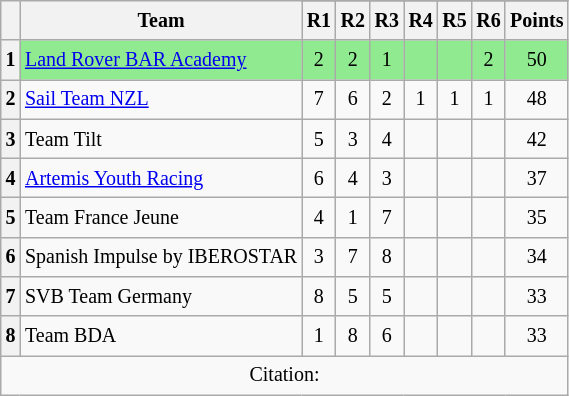<table class="wikitable" style="font-size:10pt;line-height:1.5;text-align: center;">
<tr>
<th rowspan="2"></th>
<th rowspan="2">Team</th>
</tr>
<tr>
<th>R1</th>
<th>R2</th>
<th>R3</th>
<th>R4</th>
<th>R5</th>
<th>R6</th>
<th>Points</th>
</tr>
<tr>
<th>1</th>
<td align="left" bgcolor="#90EB90"> <a href='#'>Land Rover BAR Academy</a></td>
<td bgcolor="#90EB90">2</td>
<td bgcolor="#90EB90">2</td>
<td bgcolor="#90EB90">1</td>
<td bgcolor="#90EB90"></td>
<td bgcolor="#90EB90"></td>
<td bgcolor="#90EB90">2</td>
<td bgcolor="#90EB90">50</td>
</tr>
<tr>
<th>2</th>
<td align="left"> <a href='#'>Sail Team NZL</a></td>
<td>7</td>
<td>6</td>
<td>2</td>
<td>1</td>
<td>1</td>
<td>1</td>
<td>48</td>
</tr>
<tr>
<th>3</th>
<td align="left"> Team Tilt</td>
<td>5</td>
<td>3</td>
<td>4</td>
<td></td>
<td></td>
<td></td>
<td>42</td>
</tr>
<tr>
<th>4</th>
<td align="left"> <a href='#'>Artemis Youth Racing</a></td>
<td>6</td>
<td>4</td>
<td>3</td>
<td></td>
<td></td>
<td></td>
<td>37</td>
</tr>
<tr>
<th>5</th>
<td align="left"> Team France Jeune</td>
<td>4</td>
<td>1</td>
<td>7</td>
<td></td>
<td></td>
<td></td>
<td>35</td>
</tr>
<tr>
<th>6</th>
<td align="left"> Spanish Impulse by IBEROSTAR</td>
<td>3</td>
<td>7</td>
<td>8</td>
<td></td>
<td></td>
<td></td>
<td>34</td>
</tr>
<tr>
<th>7</th>
<td align="left"> SVB Team Germany</td>
<td>8</td>
<td>5</td>
<td>5</td>
<td></td>
<td></td>
<td></td>
<td>33</td>
</tr>
<tr>
<th>8</th>
<td align="left"> Team BDA</td>
<td>1</td>
<td>8</td>
<td>6</td>
<td></td>
<td></td>
<td></td>
<td>33</td>
</tr>
<tr>
<td colspan="12" align=center>Citation:</td>
</tr>
</table>
